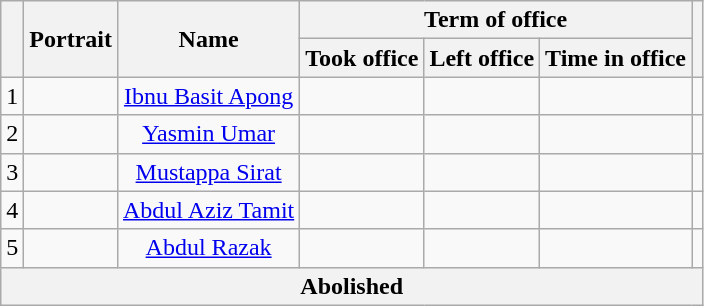<table class="wikitable" style="text-align:center">
<tr>
<th rowspan="2"></th>
<th rowspan="2">Portrait</th>
<th rowspan="2">Name<br></th>
<th colspan="3">Term of office</th>
<th rowspan="2"></th>
</tr>
<tr>
<th>Took office</th>
<th>Left office</th>
<th>Time in office</th>
</tr>
<tr>
<td>1</td>
<td></td>
<td><a href='#'>Ibnu Basit Apong</a><br></td>
<td></td>
<td></td>
<td></td>
<td></td>
</tr>
<tr>
<td>2</td>
<td></td>
<td><a href='#'>Yasmin Umar</a><br></td>
<td></td>
<td></td>
<td></td>
<td></td>
</tr>
<tr>
<td>3</td>
<td></td>
<td><a href='#'>Mustappa Sirat</a><br></td>
<td></td>
<td></td>
<td></td>
<td></td>
</tr>
<tr>
<td>4</td>
<td></td>
<td><a href='#'>Abdul Aziz Tamit</a><br></td>
<td></td>
<td></td>
<td></td>
<td></td>
</tr>
<tr>
<td>5</td>
<td></td>
<td><a href='#'>Abdul Razak</a><br></td>
<td></td>
<td></td>
<td></td>
<td><br></td>
</tr>
<tr>
<th colspan=7>Abolished</th>
</tr>
</table>
